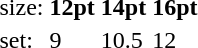<table style="margin-left:40px;">
<tr>
<td>size:</td>
<td><strong>12pt</strong></td>
<td><strong>14pt</strong></td>
<td><strong>16pt</strong></td>
</tr>
<tr>
<td>set:</td>
<td>9</td>
<td>10.5</td>
<td>12</td>
</tr>
</table>
